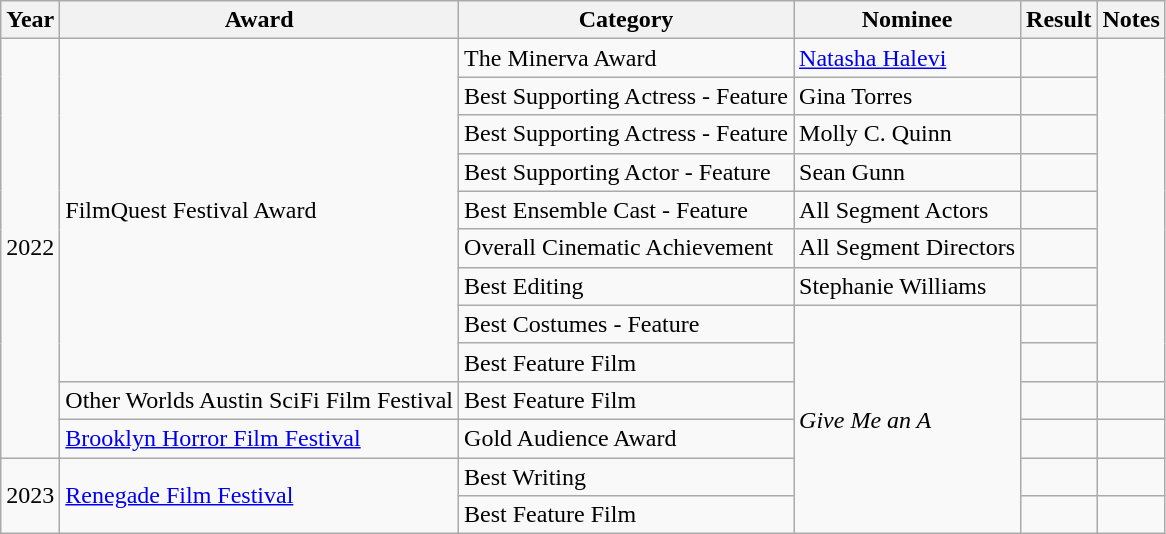<table class="wikitable">
<tr>
<th>Year</th>
<th>Award</th>
<th>Category</th>
<th>Nominee</th>
<th>Result</th>
<th>Notes</th>
</tr>
<tr>
<td rowspan="11">2022</td>
<td rowspan="9">FilmQuest Festival Award</td>
<td>The Minerva Award</td>
<td><a href='#'>Natasha Halevi</a></td>
<td></td>
<td rowspan="9"></td>
</tr>
<tr>
<td>Best Supporting Actress - Feature</td>
<td>Gina Torres</td>
<td></td>
</tr>
<tr>
<td>Best Supporting Actress - Feature</td>
<td>Molly C. Quinn</td>
<td></td>
</tr>
<tr>
<td>Best Supporting Actor - Feature</td>
<td>Sean Gunn</td>
<td></td>
</tr>
<tr>
<td>Best Ensemble Cast - Feature</td>
<td>All Segment Actors</td>
<td></td>
</tr>
<tr>
<td>Overall Cinematic Achievement</td>
<td>All Segment Directors</td>
<td></td>
</tr>
<tr>
<td>Best Editing</td>
<td>Stephanie Williams</td>
<td></td>
</tr>
<tr>
<td>Best Costumes - Feature</td>
<td rowspan="6"><em>Give Me an A</em></td>
<td></td>
</tr>
<tr>
<td>Best Feature Film</td>
<td></td>
</tr>
<tr>
<td>Other Worlds Austin SciFi Film Festival</td>
<td>Best Feature Film</td>
<td></td>
<td></td>
</tr>
<tr>
<td><a href='#'>Brooklyn Horror Film Festival</a></td>
<td>Gold Audience Award</td>
<td></td>
<td></td>
</tr>
<tr>
<td rowspan="2">2023</td>
<td rowspan="2"><a href='#'>Renegade Film Festival</a></td>
<td>Best Writing</td>
<td></td>
<td></td>
</tr>
<tr>
<td>Best Feature Film</td>
<td></td>
<td></td>
</tr>
</table>
